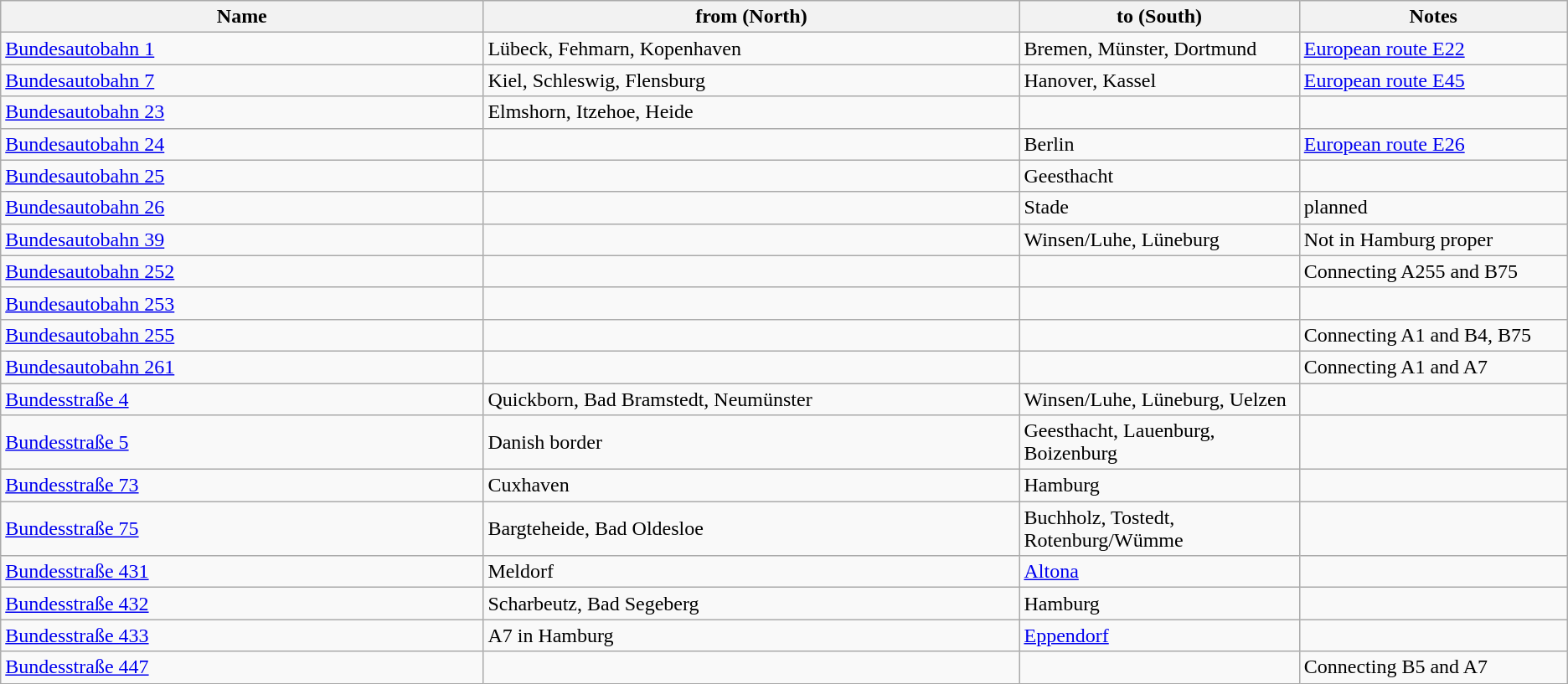<table class="wikitable sortable">
<tr>
<th width="18%">Name</th>
<th width="20%">from (North)</th>
<th width="10%">to (South)</th>
<th width="10%">Notes</th>
</tr>
<tr>
<td> <a href='#'>Bundesautobahn 1</a></td>
<td>Lübeck, Fehmarn, Kopenhaven</td>
<td>Bremen, Münster, Dortmund</td>
<td><a href='#'>European route E22</a></td>
</tr>
<tr>
<td> <a href='#'>Bundesautobahn 7</a></td>
<td>Kiel, Schleswig, Flensburg</td>
<td>Hanover, Kassel</td>
<td><a href='#'>European route E45</a></td>
</tr>
<tr>
<td> <a href='#'>Bundesautobahn 23</a></td>
<td>Elmshorn, Itzehoe, Heide</td>
<td></td>
<td></td>
</tr>
<tr>
<td> <a href='#'>Bundesautobahn 24</a></td>
<td></td>
<td>Berlin</td>
<td><a href='#'>European route E26</a></td>
</tr>
<tr>
<td> <a href='#'>Bundesautobahn 25</a></td>
<td></td>
<td>Geesthacht</td>
<td></td>
</tr>
<tr>
<td> <a href='#'>Bundesautobahn 26</a></td>
<td></td>
<td>Stade</td>
<td>planned</td>
</tr>
<tr>
<td> <a href='#'>Bundesautobahn 39</a></td>
<td></td>
<td>Winsen/Luhe, Lüneburg</td>
<td>Not in Hamburg proper</td>
</tr>
<tr>
<td> <a href='#'>Bundesautobahn 252</a></td>
<td></td>
<td></td>
<td>Connecting A255 and B75</td>
</tr>
<tr>
<td> <a href='#'>Bundesautobahn 253</a></td>
<td></td>
<td></td>
<td></td>
</tr>
<tr>
<td> <a href='#'>Bundesautobahn 255</a></td>
<td></td>
<td></td>
<td>Connecting A1 and B4, B75</td>
</tr>
<tr>
<td> <a href='#'>Bundesautobahn 261</a></td>
<td></td>
<td></td>
<td>Connecting A1 and A7</td>
</tr>
<tr>
<td> <a href='#'>Bundesstraße 4</a></td>
<td>Quickborn, Bad Bramstedt, Neumünster</td>
<td>Winsen/Luhe, Lüneburg, Uelzen</td>
<td></td>
</tr>
<tr>
<td> <a href='#'>Bundesstraße 5</a></td>
<td>Danish border</td>
<td>Geesthacht, Lauenburg, Boizenburg</td>
<td></td>
</tr>
<tr>
<td> <a href='#'>Bundesstraße 73</a></td>
<td>Cuxhaven</td>
<td>Hamburg</td>
<td></td>
</tr>
<tr>
<td> <a href='#'>Bundesstraße 75</a></td>
<td>Bargteheide, Bad Oldesloe</td>
<td>Buchholz, Tostedt, Rotenburg/Wümme</td>
<td></td>
</tr>
<tr>
<td> <a href='#'>Bundesstraße 431</a></td>
<td>Meldorf</td>
<td><a href='#'>Altona</a></td>
<td></td>
</tr>
<tr>
<td> <a href='#'>Bundesstraße 432</a></td>
<td>Scharbeutz, Bad Segeberg</td>
<td>Hamburg</td>
<td></td>
</tr>
<tr>
<td> <a href='#'>Bundesstraße 433</a></td>
<td>A7 in Hamburg</td>
<td><a href='#'>Eppendorf</a></td>
<td></td>
</tr>
<tr>
<td> <a href='#'>Bundesstraße 447</a></td>
<td></td>
<td></td>
<td>Connecting B5 and A7</td>
</tr>
</table>
